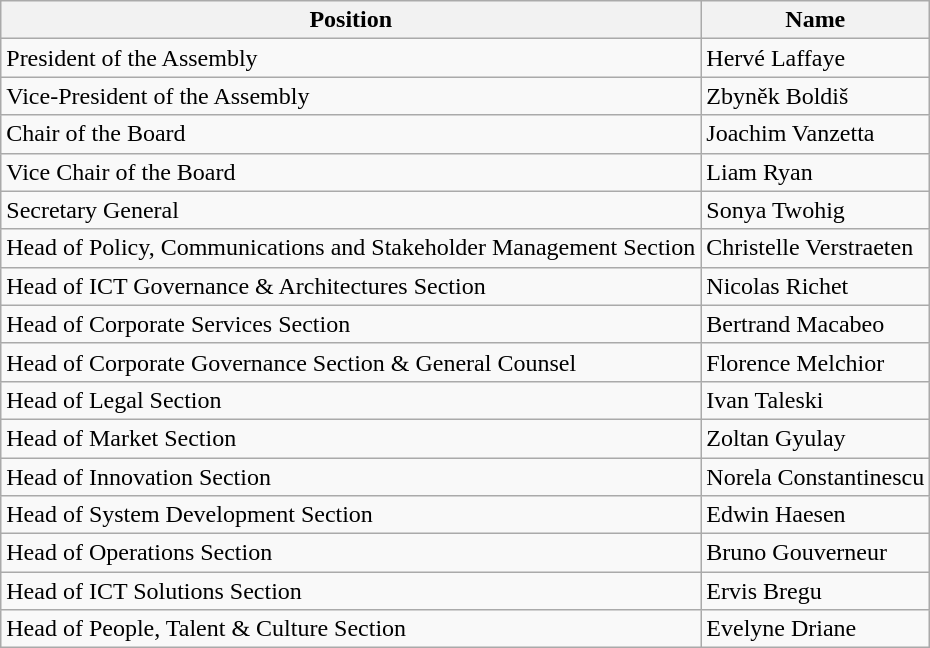<table class="wikitable sortable">
<tr>
<th>Position</th>
<th>Name</th>
</tr>
<tr>
<td>President of the Assembly</td>
<td>Hervé Laffaye</td>
</tr>
<tr>
<td>Vice-President of the Assembly</td>
<td>Zbyněk Boldiš</td>
</tr>
<tr>
<td>Chair of the Board</td>
<td>Joachim Vanzetta</td>
</tr>
<tr>
<td>Vice Chair of the Board</td>
<td>Liam Ryan</td>
</tr>
<tr>
<td>Secretary General</td>
<td>Sonya Twohig</td>
</tr>
<tr>
<td>Head of Policy, Communications and Stakeholder Management Section</td>
<td>Christelle Verstraeten</td>
</tr>
<tr>
<td>Head of ICT Governance & Architectures Section</td>
<td>Nicolas Richet</td>
</tr>
<tr>
<td>Head of Corporate Services Section</td>
<td>Bertrand Macabeo</td>
</tr>
<tr>
<td>Head of Corporate Governance Section & General Counsel</td>
<td>Florence Melchior</td>
</tr>
<tr>
<td>Head of Legal Section</td>
<td>Ivan Taleski</td>
</tr>
<tr>
<td>Head of Market Section</td>
<td>Zoltan Gyulay</td>
</tr>
<tr>
<td>Head of Innovation Section</td>
<td>Norela Constantinescu</td>
</tr>
<tr>
<td>Head of System Development Section</td>
<td>Edwin Haesen</td>
</tr>
<tr>
<td>Head of Operations Section</td>
<td>Bruno Gouverneur</td>
</tr>
<tr>
<td>Head of ICT Solutions Section</td>
<td>Ervis Bregu</td>
</tr>
<tr>
<td>Head of People, Talent & Culture Section</td>
<td>Evelyne Driane</td>
</tr>
</table>
